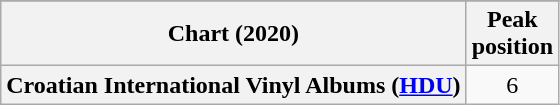<table class="wikitable sortable plainrowheaders" style="text-align:center">
<tr>
</tr>
<tr>
<th scope="col">Chart (2020)</th>
<th scope="col">Peak<br>position</th>
</tr>
<tr>
<th scope="row">Croatian International Vinyl Albums (<a href='#'>HDU</a>)</th>
<td>6</td>
</tr>
</table>
